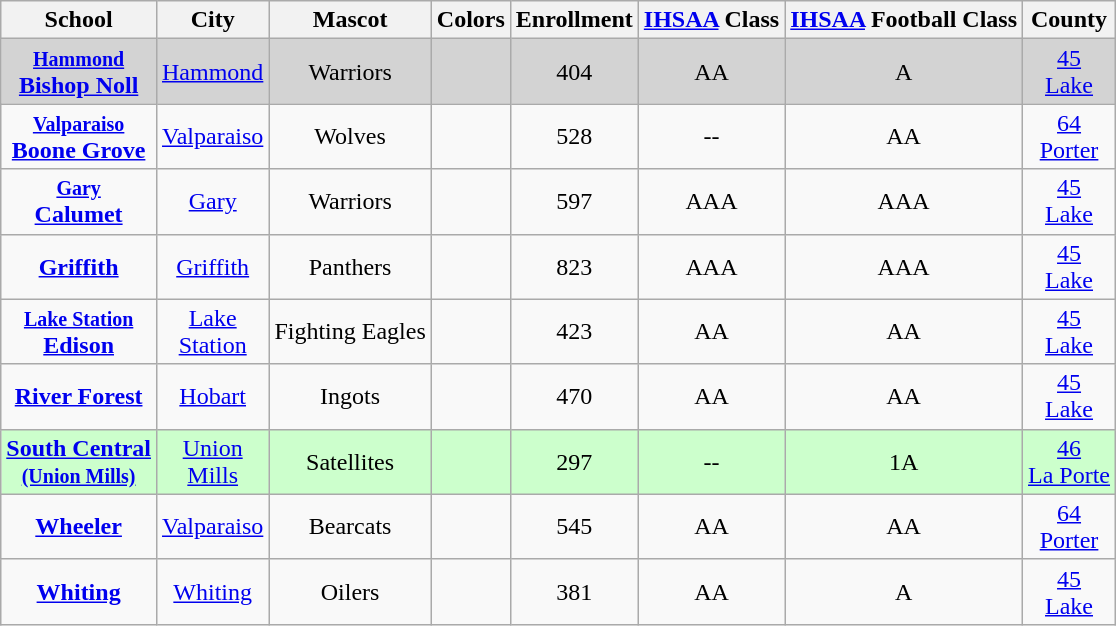<table class="wikitable" style="text-align:center;">
<tr>
<th>School</th>
<th>City</th>
<th>Mascot</th>
<th>Colors</th>
<th>Enrollment</th>
<th><a href='#'>IHSAA</a> Class</th>
<th><a href='#'>IHSAA</a> Football Class</th>
<th>County</th>
</tr>
<tr bgcolor=#d3d3d3>
<td><strong><a href='#'><small>Hammond</small> <br> Bishop Noll</a></strong></td>
<td><a href='#'>Hammond</a></td>
<td>Warriors</td>
<td>  </td>
<td>404</td>
<td>AA</td>
<td>A</td>
<td><a href='#'>45 <br> Lake</a></td>
</tr>
<tr>
<td><small><strong><a href='#'>Valparaiso</a></strong></small><br><strong><a href='#'>Boone Grove</a></strong></td>
<td><a href='#'>Valparaiso</a></td>
<td>Wolves</td>
<td> </td>
<td>528</td>
<td>--</td>
<td>AA</td>
<td><a href='#'>64</a><br><a href='#'>Porter</a></td>
</tr>
<tr>
<td><strong><a href='#'><small>Gary</small> <br> Calumet</a></strong></td>
<td><a href='#'>Gary</a></td>
<td>Warriors</td>
<td> </td>
<td>597</td>
<td>AAA</td>
<td>AAA</td>
<td><a href='#'>45 <br> Lake</a></td>
</tr>
<tr>
<td><strong><a href='#'>Griffith</a></strong></td>
<td><a href='#'>Griffith</a></td>
<td>Panthers</td>
<td> </td>
<td>823</td>
<td>AAA</td>
<td>AAA</td>
<td><a href='#'>45</a><br><a href='#'>Lake</a></td>
</tr>
<tr>
<td><strong><a href='#'><small>Lake Station</small> <br> Edison</a></strong></td>
<td><a href='#'>Lake <br> Station</a></td>
<td>Fighting Eagles</td>
<td>  </td>
<td>423</td>
<td>AA</td>
<td>AA</td>
<td><a href='#'>45 <br> Lake</a></td>
</tr>
<tr>
<td><strong><a href='#'>River Forest</a></strong></td>
<td><a href='#'>Hobart</a></td>
<td>Ingots</td>
<td>  </td>
<td>470</td>
<td>AA</td>
<td>AA</td>
<td><a href='#'>45 <br> Lake</a></td>
</tr>
<tr bgcolor="#ccffcc">
<td><strong><a href='#'>South Central <br> <small>(Union Mills)</small></a></strong></td>
<td><a href='#'>Union <br>Mills</a></td>
<td>Satellites</td>
<td>  </td>
<td>297</td>
<td>--</td>
<td>1A</td>
<td><a href='#'>46 <br> La Porte</a></td>
</tr>
<tr>
<td><strong><a href='#'>Wheeler</a></strong></td>
<td><a href='#'>Valparaiso</a></td>
<td>Bearcats</td>
<td>  </td>
<td>545</td>
<td>AA</td>
<td>AA</td>
<td><a href='#'>64 <br> Porter</a></td>
</tr>
<tr>
<td><strong><a href='#'>Whiting</a></strong></td>
<td><a href='#'>Whiting</a></td>
<td>Oilers</td>
<td> </td>
<td>381</td>
<td>AA</td>
<td>A</td>
<td><a href='#'>45 <br> Lake</a></td>
</tr>
</table>
